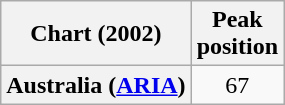<table class="wikitable plainrowheaders">
<tr>
<th>Chart (2002)</th>
<th>Peak<br>position</th>
</tr>
<tr>
<th scope="row">Australia (<a href='#'>ARIA</a>)</th>
<td align="center">67</td>
</tr>
</table>
